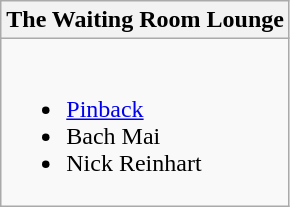<table class="wikitable">
<tr>
<th>The Waiting Room Lounge</th>
</tr>
<tr valign="top">
<td><br><ul><li><a href='#'>Pinback</a></li><li>Bach Mai</li><li>Nick Reinhart</li></ul></td>
</tr>
</table>
